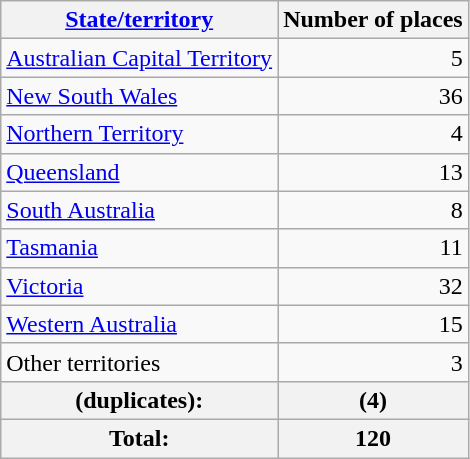<table class="wikitable sortable" style="text-align: left">
<tr>
<th><a href='#'>State/territory</a></th>
<th>Number of places</th>
</tr>
<tr>
<td><a href='#'>Australian Capital Territory</a></td>
<td align=right>5</td>
</tr>
<tr>
<td><a href='#'>New South Wales</a></td>
<td align=right>36</td>
</tr>
<tr>
<td><a href='#'>Northern Territory</a></td>
<td align=right>4</td>
</tr>
<tr>
<td><a href='#'>Queensland</a></td>
<td align=right>13</td>
</tr>
<tr>
<td><a href='#'>South Australia</a></td>
<td align=right>8</td>
</tr>
<tr>
<td><a href='#'>Tasmania</a></td>
<td align=right>11</td>
</tr>
<tr>
<td><a href='#'>Victoria</a></td>
<td align=right>32</td>
</tr>
<tr>
<td><a href='#'>Western Australia</a></td>
<td align=right>15</td>
</tr>
<tr>
<td>Other territories</td>
<td align=right>3</td>
</tr>
<tr class="sortbottom">
<th colspan="1">(duplicates):</th>
<th>(4)</th>
</tr>
<tr class="sortbottom">
<th colspan="1">Total:</th>
<th>120</th>
</tr>
</table>
